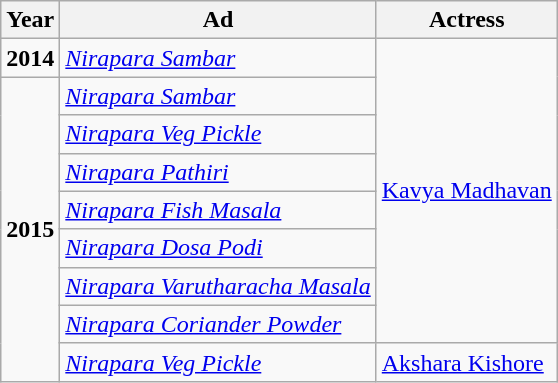<table class="wikitable sortable">
<tr>
<th>Year</th>
<th>Ad</th>
<th>Actress</th>
</tr>
<tr>
<td><strong>2014</strong></td>
<td><em><a href='#'>Nirapara Sambar</a></em></td>
<td rowspan="8"><a href='#'>Kavya Madhavan</a></td>
</tr>
<tr>
<td rowspan="8"><strong>2015</strong></td>
<td><em><a href='#'>Nirapara Sambar</a></em></td>
</tr>
<tr>
<td><em><a href='#'>Nirapara Veg Pickle</a></em></td>
</tr>
<tr>
<td><em><a href='#'>Nirapara Pathiri</a></em></td>
</tr>
<tr>
<td><em><a href='#'>Nirapara Fish Masala</a></em></td>
</tr>
<tr>
<td><em><a href='#'>Nirapara Dosa Podi</a></em></td>
</tr>
<tr>
<td><em><a href='#'>Nirapara Varutharacha Masala</a></em></td>
</tr>
<tr>
<td><em><a href='#'>Nirapara Coriander Powder</a></em></td>
</tr>
<tr>
<td><em><a href='#'>Nirapara Veg Pickle</a></em></td>
<td><a href='#'>Akshara Kishore</a></td>
</tr>
</table>
